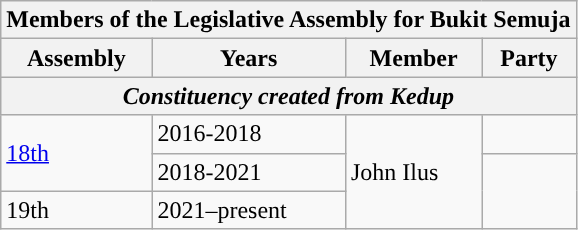<table class=wikitable>
<tr>
<th colspan="4">Members of the Legislative Assembly for Bukit Semuja</th>
</tr>
<tr>
<th>Assembly</th>
<th>Years</th>
<th>Member</th>
<th>Party</th>
</tr>
<tr>
<th colspan=4 align=center><em>Constituency created from Kedup</em></th>
</tr>
<tr>
<td rowspan="2"><a href='#'>18th</a></td>
<td>2016-2018</td>
<td rowspan="3">John Ilus</td>
<td></td>
</tr>
<tr>
<td>2018-2021</td>
<td rowspan=2></td>
</tr>
<tr>
<td>19th</td>
<td>2021–present</td>
</tr>
</table>
